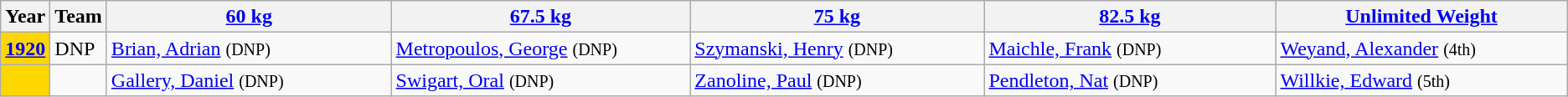<table class="wikitable sortable" style="font-size: 100%">
<tr>
<th>Year</th>
<th>Team</th>
<th width=300><a href='#'>60 kg</a></th>
<th width=300><a href='#'>67.5 kg</a></th>
<th width=300><a href='#'>75 kg</a></th>
<th width=300><a href='#'>82.5 kg</a></th>
<th width=300><a href='#'>Unlimited Weight</a></th>
</tr>
<tr>
<td bgcolor="GOLD"><strong><a href='#'>1920</a></strong></td>
<td>DNP</td>
<td><a href='#'>Brian, Adrian</a> <small>(DNP)</small></td>
<td><a href='#'>Metropoulos, George</a> <small> (DNP)</small></td>
<td><a href='#'>Szymanski, Henry</a> <small> (DNP)</small></td>
<td><a href='#'>Maichle, Frank</a> <small> (DNP)</small></td>
<td><a href='#'>Weyand, Alexander</a> <small> (4th)</small></td>
</tr>
<tr>
<td bgcolor="GOLD"></td>
<td></td>
<td><a href='#'>Gallery, Daniel</a> <small>(DNP)</small></td>
<td><a href='#'>Swigart, Oral</a> <small> (DNP)</small></td>
<td><a href='#'>Zanoline, Paul</a> <small> (DNP)</small></td>
<td><a href='#'>Pendleton, Nat</a> <small> (DNP)</small></td>
<td><a href='#'>Willkie, Edward</a> <small> (5th)</small></td>
</tr>
</table>
